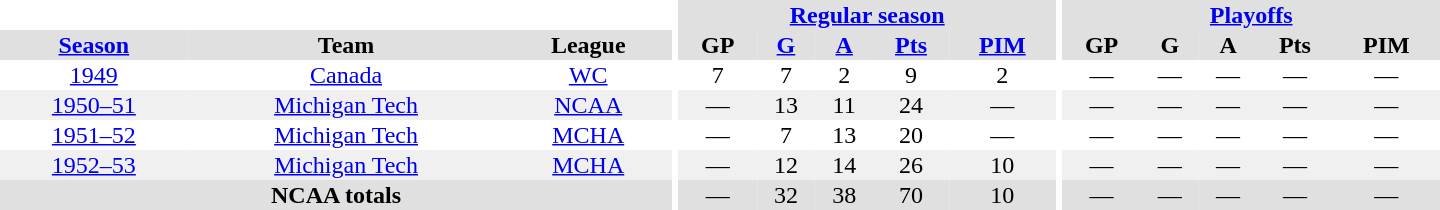<table border="0" cellpadding="1" cellspacing="0" style="text-align:center; width:60em">
<tr bgcolor="#e0e0e0">
<th colspan="3" bgcolor="#ffffff"></th>
<th rowspan="99" bgcolor="#ffffff"></th>
<th colspan="5"><a href='#'>Regular season</a></th>
<th rowspan="99" bgcolor="#ffffff"></th>
<th colspan="5"><a href='#'>Playoffs</a></th>
</tr>
<tr bgcolor="#e0e0e0">
<th><a href='#'>Season</a></th>
<th>Team</th>
<th>League</th>
<th>GP</th>
<th><a href='#'>G</a></th>
<th><a href='#'>A</a></th>
<th><a href='#'>Pts</a></th>
<th><a href='#'>PIM</a></th>
<th>GP</th>
<th>G</th>
<th>A</th>
<th>Pts</th>
<th>PIM</th>
</tr>
<tr>
<td><a href='#'>1949</a></td>
<td><a href='#'>Canada</a></td>
<td><a href='#'>WC</a></td>
<td>7</td>
<td>7</td>
<td>2</td>
<td>9</td>
<td>2</td>
<td>—</td>
<td>—</td>
<td>—</td>
<td>—</td>
<td>—</td>
</tr>
<tr bgcolor="#f0f0f0">
<td><a href='#'>1950–51</a></td>
<td><a href='#'>Michigan Tech</a></td>
<td><a href='#'>NCAA</a></td>
<td>—</td>
<td>13</td>
<td>11</td>
<td>24</td>
<td>—</td>
<td>—</td>
<td>—</td>
<td>—</td>
<td>—</td>
<td>—</td>
</tr>
<tr>
<td><a href='#'>1951–52</a></td>
<td><a href='#'>Michigan Tech</a></td>
<td><a href='#'>MCHA</a></td>
<td>—</td>
<td>7</td>
<td>13</td>
<td>20</td>
<td>—</td>
<td>—</td>
<td>—</td>
<td>—</td>
<td>—</td>
<td>—</td>
</tr>
<tr bgcolor="#f0f0f0">
<td><a href='#'>1952–53</a></td>
<td><a href='#'>Michigan Tech</a></td>
<td><a href='#'>MCHA</a></td>
<td>—</td>
<td>12</td>
<td>14</td>
<td>26</td>
<td>10</td>
<td>—</td>
<td>—</td>
<td>—</td>
<td>—</td>
<td>—</td>
</tr>
<tr bgcolor="#e0e0e0">
<th colspan="3">NCAA totals</th>
<td>—</td>
<td>32</td>
<td>38</td>
<td>70</td>
<td>10</td>
<td>—</td>
<td>—</td>
<td>—</td>
<td>—</td>
<td>—</td>
</tr>
</table>
